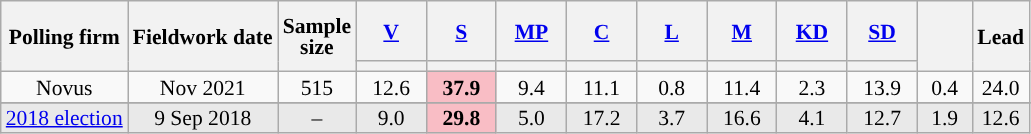<table class="wikitable sortable" style="text-align:center;font-size:90%;line-height:14px;">
<tr style="height:40px;">
<th rowspan="2">Polling firm</th>
<th rowspan="2">Fieldwork date</th>
<th rowspan="2">Sample<br>size</th>
<th class="sortable" style="width:40px;"><a href='#'>V</a></th>
<th class="sortable" style="width:40px;"><a href='#'>S</a></th>
<th class="sortable" style="width:40px;"><a href='#'>MP</a></th>
<th class="sortable" style="width:40px;"><a href='#'>C</a></th>
<th class="sortable" style="width:40px;"><a href='#'>L</a></th>
<th class="sortable" style="width:40px;"><a href='#'>M</a></th>
<th class="sortable" style="width:40px;"><a href='#'>KD</a></th>
<th class="sortable" style="width:40px;"><a href='#'>SD</a></th>
<th class="sortable" style="width:30px;" rowspan="2"></th>
<th style="width:30px;" rowspan="2">Lead</th>
</tr>
<tr>
<th style="background:"></th>
<th style="background:"></th>
<th style="background:"></th>
<th style="background:"></th>
<th style="background:"></th>
<th style="background:"></th>
<th style="background:"></th>
<th style="background:"></th>
</tr>
<tr>
<td>Novus</td>
<td>Nov 2021</td>
<td>515</td>
<td>12.6</td>
<td style="background:#F9BDC5;"><strong>37.9</strong></td>
<td>9.4</td>
<td>11.1</td>
<td>0.8</td>
<td>11.4</td>
<td>2.3</td>
<td>13.9</td>
<td>0.4</td>
<td style="background:">24.0</td>
</tr>
<tr ->
</tr>
<tr style="background:#E9E9E9;">
<td><a href='#'>2018 election</a></td>
<td data-sort-value="2018-09-09">9 Sep 2018</td>
<td>–</td>
<td>9.0</td>
<td style="background:#F9BDC5;"><strong>29.8</strong></td>
<td>5.0</td>
<td>17.2</td>
<td>3.7</td>
<td>16.6</td>
<td>4.1</td>
<td>12.7</td>
<td>1.9</td>
<td style="background:">12.6</td>
</tr>
</table>
